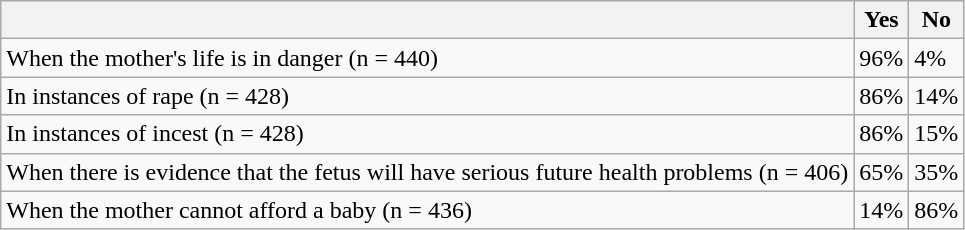<table class="wikitable">
<tr>
<th></th>
<th>Yes</th>
<th>No</th>
</tr>
<tr>
<td>When the mother's life is in danger (n = 440)</td>
<td>96%</td>
<td>4%</td>
</tr>
<tr>
<td>In instances of rape (n = 428)</td>
<td>86%</td>
<td>14%</td>
</tr>
<tr>
<td>In instances of incest (n = 428)</td>
<td>86%</td>
<td>15%</td>
</tr>
<tr>
<td>When there is evidence that the fetus will have serious future health problems (n = 406)</td>
<td>65%</td>
<td>35%</td>
</tr>
<tr>
<td>When the mother cannot afford a baby (n = 436)</td>
<td>14%</td>
<td>86%</td>
</tr>
</table>
